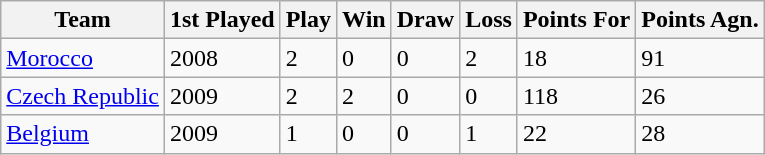<table class="sortable wikitable">
<tr>
<th>Team</th>
<th>1st Played</th>
<th>Play</th>
<th>Win</th>
<th>Draw</th>
<th>Loss</th>
<th>Points For</th>
<th>Points Agn.</th>
</tr>
<tr>
<td> <a href='#'>Morocco</a></td>
<td>2008</td>
<td>2</td>
<td>0</td>
<td>0</td>
<td>2</td>
<td>18</td>
<td>91</td>
</tr>
<tr>
<td> <a href='#'>Czech Republic</a></td>
<td>2009</td>
<td>2</td>
<td>2</td>
<td>0</td>
<td>0</td>
<td>118</td>
<td>26</td>
</tr>
<tr>
<td> <a href='#'>Belgium</a></td>
<td>2009</td>
<td>1</td>
<td>0</td>
<td>0</td>
<td>1</td>
<td>22</td>
<td>28</td>
</tr>
</table>
